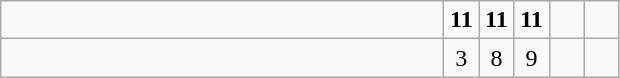<table class="wikitable">
<tr>
<td style="width:18em"><strong></strong></td>
<td align=center style="width:1em"><strong>11</strong></td>
<td align=center style="width:1em"><strong>11</strong></td>
<td align=center style="width:1em"><strong>11</strong></td>
<td align=center style="width:1em"></td>
<td align=center style="width:1em"></td>
</tr>
<tr>
<td style="width:18em"></td>
<td align=center style="width:1em">3</td>
<td align=center style="width:1em">8</td>
<td align=center style="width:1em">9</td>
<td align=center style="width:1em"></td>
<td align=center style="width:1em"></td>
</tr>
</table>
